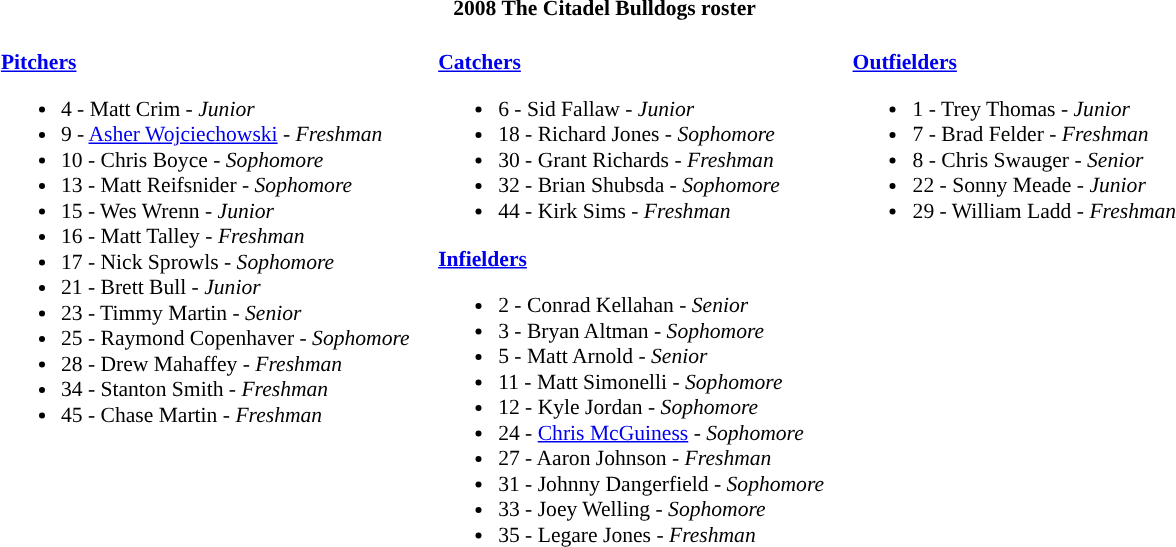<table class="toccolours" style="border-collapse:collapse; font-size:90%;">
<tr>
<th colspan="9">2008 The Citadel Bulldogs roster</th>
</tr>
<tr>
</tr>
<tr>
<td width="03"> </td>
<td valign="top"><br><strong><a href='#'>Pitchers</a></strong><ul><li>4 - Matt Crim - <em>Junior</em></li><li>9 - <a href='#'>Asher Wojciechowski</a> - <em>Freshman</em></li><li>10 - Chris Boyce - <em>Sophomore</em></li><li>13 - Matt Reifsnider - <em>Sophomore</em></li><li>15 - Wes Wrenn - <em>Junior</em></li><li>16 - Matt Talley - <em>Freshman</em></li><li>17 - Nick Sprowls - <em>Sophomore</em></li><li>21 - Brett Bull - <em>Junior</em></li><li>23 - Timmy Martin - <em>Senior</em></li><li>25 - Raymond Copenhaver - <em>Sophomore</em></li><li>28 - Drew Mahaffey - <em>Freshman</em></li><li>34 - Stanton Smith - <em> Freshman</em></li><li>45 - Chase Martin - <em> Freshman</em></li></ul></td>
<td width="15"> </td>
<td valign="top"><br><strong><a href='#'>Catchers</a></strong><ul><li>6 - Sid Fallaw - <em>Junior</em></li><li>18 - Richard Jones - <em>Sophomore</em></li><li>30 - Grant Richards - <em>Freshman</em></li><li>32 - Brian Shubsda - <em> Sophomore</em></li><li>44 - Kirk Sims - <em>Freshman</em></li></ul><strong><a href='#'>Infielders</a></strong><ul><li>2 - Conrad Kellahan - <em>Senior</em></li><li>3 - Bryan Altman - <em> Sophomore</em></li><li>5 - Matt Arnold - <em>Senior</em></li><li>11 - Matt Simonelli - <em>Sophomore</em></li><li>12 - Kyle Jordan - <em>Sophomore</em></li><li>24 - <a href='#'>Chris McGuiness</a> - <em>Sophomore</em></li><li>27 - Aaron Johnson - <em> Freshman</em></li><li>31 - Johnny Dangerfield - <em> Sophomore</em></li><li>33 - Joey Welling - <em> Sophomore</em></li><li>35 - Legare Jones - <em>Freshman</em></li></ul></td>
<td width="15"> </td>
<td valign="top"><br><strong><a href='#'>Outfielders</a></strong><ul><li>1 - Trey Thomas - <em>Junior</em></li><li>7 - Brad Felder - <em>Freshman</em></li><li>8 - Chris Swauger - <em>Senior</em></li><li>22 - Sonny Meade - <em>Junior</em></li><li>29 - William Ladd - <em>Freshman</em></li></ul></td>
<td width="25"> </td>
</tr>
</table>
